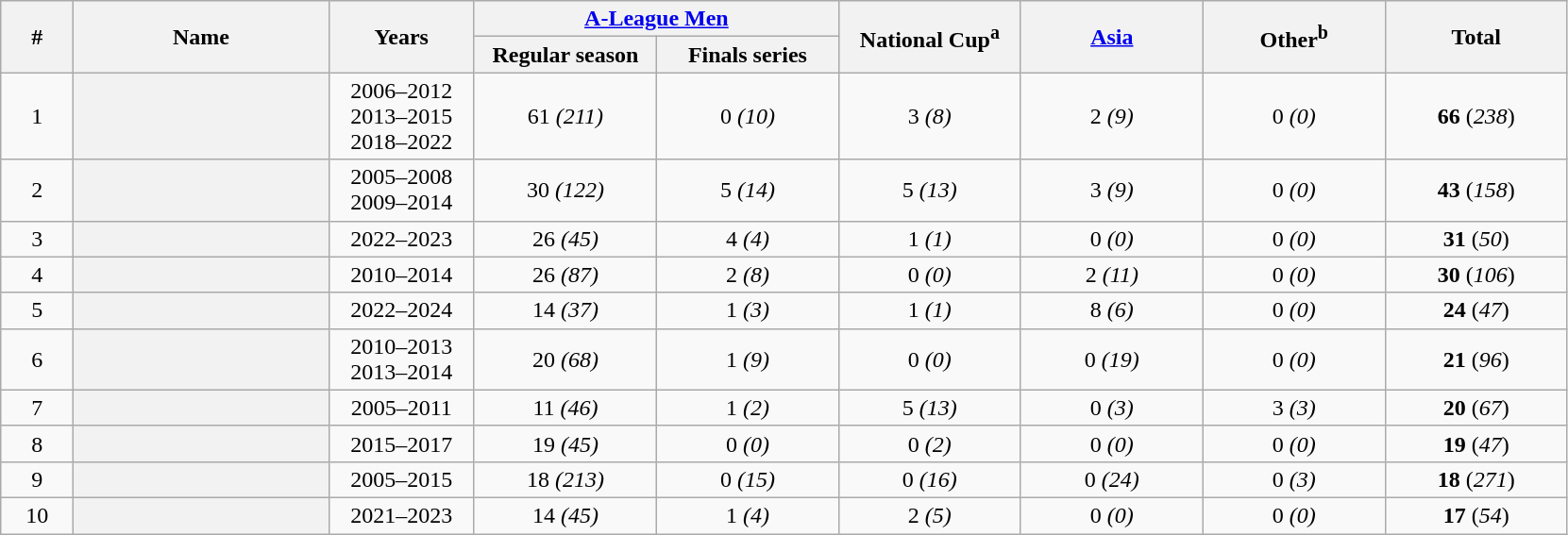<table class="sortable wikitable plainrowheaders"  style="text-align: center;">
<tr>
<th rowspan="2" scope="col" style="width:4%;">#</th>
<th rowspan="2" scope="col" style="width:14%;">Name</th>
<th rowspan="2" scope="col" style="width:8%;">Years</th>
<th colspan="2" scope="col" style="width:10%;"><a href='#'>A-League Men</a></th>
<th rowspan="2" scope="col" style="width:10%;">National Cup<sup>a</sup></th>
<th rowspan="2" scope="col" style="width:10%;"><a href='#'>Asia</a></th>
<th rowspan="2" scope="col" style="width:10%;">Other<sup>b</sup></th>
<th rowspan="2" scope="col" style="width:10%;">Total</th>
</tr>
<tr>
<th scope="col" style="width:10%;">Regular season</th>
<th scope="col" style="width:10%;">Finals series</th>
</tr>
<tr>
<td>1</td>
<th scope="row"> </th>
<td>2006–2012<br>2013–2015<br>2018–2022</td>
<td>61 <em>(211)</em></td>
<td>0 <em>(10)</em></td>
<td>3 <em>(8)</em></td>
<td>2 <em>(9)</em></td>
<td>0 <em>(0)</em></td>
<td><strong>66</strong> (<em>238</em>)</td>
</tr>
<tr>
<td>2</td>
<th scope="row"> </th>
<td>2005–2008<br>2009–2014</td>
<td>30 <em>(122)</em></td>
<td>5 <em>(14)</em></td>
<td>5 <em>(13)</em></td>
<td>3 <em>(9)</em></td>
<td>0 <em>(0)</em></td>
<td><strong>43</strong> (<em>158</em>)</td>
</tr>
<tr>
<td>3</td>
<th scope="row"> </th>
<td>2022–2023</td>
<td>26 <em>(45)</em></td>
<td>4 <em>(4)</em></td>
<td>1 <em>(1)</em></td>
<td>0 <em>(0)</em></td>
<td>0 <em>(0)</em></td>
<td><strong>31</strong> (<em>50</em>)</td>
</tr>
<tr>
<td>4</td>
<th scope="row"> </th>
<td>2010–2014</td>
<td>26 <em>(87)</em></td>
<td>2 <em>(8)</em></td>
<td>0 <em>(0)</em></td>
<td>2 <em>(11)</em></td>
<td>0 <em>(0)</em></td>
<td><strong>30</strong> (<em>106</em>)</td>
</tr>
<tr>
<td>5</td>
<th scope="row"> </th>
<td>2022–2024</td>
<td>14 <em>(37)</em></td>
<td>1 <em>(3)</em></td>
<td>1 <em>(1)</em></td>
<td>8 <em>(6)</em></td>
<td>0 <em>(0)</em></td>
<td><strong>24</strong> (<em>47</em>)</td>
</tr>
<tr>
<td>6</td>
<th scope="row"> </th>
<td>2010–2013<br>2013–2014</td>
<td>20 <em>(68)</em></td>
<td>1 <em>(9)</em></td>
<td>0 <em>(0)</em></td>
<td>0 <em>(19)</em></td>
<td>0 <em>(0)</em></td>
<td><strong>21</strong> (<em>96</em>)</td>
</tr>
<tr>
<td>7</td>
<th scope="row"> </th>
<td>2005–2011</td>
<td>11 <em>(46)</em></td>
<td>1 <em>(2)</em></td>
<td>5 <em>(13)</em></td>
<td>0 <em>(3)</em></td>
<td>3 <em>(3)</em></td>
<td><strong>20</strong> (<em>67</em>)</td>
</tr>
<tr>
<td>8</td>
<th scope="row"> </th>
<td>2015–2017</td>
<td>19 <em>(45)</em></td>
<td>0 <em>(0)</em></td>
<td>0 <em>(2)</em></td>
<td>0 <em>(0)</em></td>
<td>0 <em>(0)</em></td>
<td><strong>19</strong> (<em>47</em>)</td>
</tr>
<tr>
<td>9</td>
<th scope="row"> </th>
<td>2005–2015</td>
<td>18 <em>(213)</em></td>
<td>0 <em>(15)</em></td>
<td>0 <em>(16)</em></td>
<td>0 <em>(24)</em></td>
<td>0 <em>(3)</em></td>
<td><strong>18</strong> (<em>271</em>)</td>
</tr>
<tr>
<td>10</td>
<th scope="row"> </th>
<td>2021–2023</td>
<td>14 <em>(45)</em></td>
<td>1 <em>(4)</em></td>
<td>2 <em>(5)</em></td>
<td>0 <em>(0)</em></td>
<td>0 <em>(0)</em></td>
<td><strong>17</strong> (<em>54</em>)</td>
</tr>
</table>
